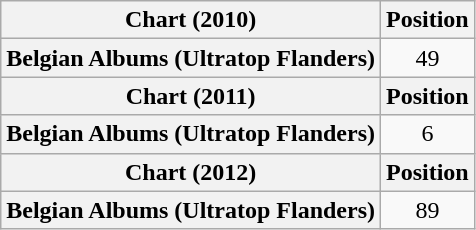<table class="wikitable plainrowheaders" style="text-align:center">
<tr>
<th scope="col">Chart (2010)</th>
<th scope="col">Position</th>
</tr>
<tr>
<th scope="row">Belgian Albums (Ultratop Flanders)</th>
<td>49</td>
</tr>
<tr>
<th scope="col">Chart (2011)</th>
<th scope="col">Position</th>
</tr>
<tr>
<th scope="row">Belgian Albums (Ultratop Flanders)</th>
<td>6</td>
</tr>
<tr>
<th scope="col">Chart (2012)</th>
<th scope="col">Position</th>
</tr>
<tr>
<th scope="row">Belgian Albums (Ultratop Flanders)</th>
<td>89</td>
</tr>
</table>
